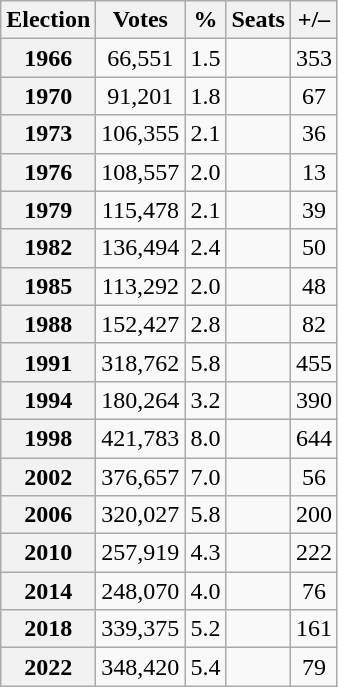<table class="wikitable" style="text-align:center;">
<tr>
<th rowspan=1>Election</th>
<th colspan=1>Votes</th>
<th colspan=1>%</th>
<th rowspan=1>Seats</th>
<th rowspan=1>+/–</th>
</tr>
<tr>
<th><strong>1966</strong></th>
<td>66,551</td>
<td>1.5</td>
<td></td>
<td> 353</td>
</tr>
<tr>
<th><strong>1970</strong></th>
<td>91,201</td>
<td>1.8</td>
<td></td>
<td> 67</td>
</tr>
<tr>
<th><strong>1973</strong></th>
<td>106,355</td>
<td>2.1</td>
<td></td>
<td> 36</td>
</tr>
<tr>
<th><strong>1976</strong></th>
<td>108,557</td>
<td>2.0</td>
<td></td>
<td> 13</td>
</tr>
<tr>
<th><strong>1979</strong></th>
<td>115,478</td>
<td>2.1</td>
<td></td>
<td> 39</td>
</tr>
<tr>
<th><strong>1982</strong></th>
<td>136,494</td>
<td>2.4</td>
<td></td>
<td> 50</td>
</tr>
<tr>
<th><strong>1985</strong></th>
<td>113,292</td>
<td>2.0</td>
<td></td>
<td> 48</td>
</tr>
<tr>
<th><strong>1988</strong></th>
<td>152,427</td>
<td>2.8</td>
<td></td>
<td> 82</td>
</tr>
<tr>
<th><strong>1991</strong></th>
<td>318,762</td>
<td>5.8</td>
<td></td>
<td> 455</td>
</tr>
<tr>
<th><strong>1994</strong></th>
<td>180,264</td>
<td>3.2</td>
<td></td>
<td> 390</td>
</tr>
<tr>
<th><strong>1998</strong></th>
<td>421,783</td>
<td>8.0</td>
<td></td>
<td> 644</td>
</tr>
<tr>
<th><strong>2002</strong></th>
<td>376,657</td>
<td>7.0</td>
<td></td>
<td> 56</td>
</tr>
<tr>
<th><strong>2006</strong></th>
<td>320,027</td>
<td>5.8</td>
<td></td>
<td> 200</td>
</tr>
<tr>
<th><strong>2010</strong></th>
<td>257,919</td>
<td>4.3</td>
<td></td>
<td> 222</td>
</tr>
<tr>
<th><strong>2014</strong></th>
<td>248,070</td>
<td>4.0</td>
<td></td>
<td> 76</td>
</tr>
<tr>
<th><strong>2018</strong></th>
<td>339,375</td>
<td>5.2</td>
<td></td>
<td> 161</td>
</tr>
<tr>
<th><strong>2022</strong></th>
<td>348,420</td>
<td>5.4</td>
<td></td>
<td> 79</td>
</tr>
</table>
